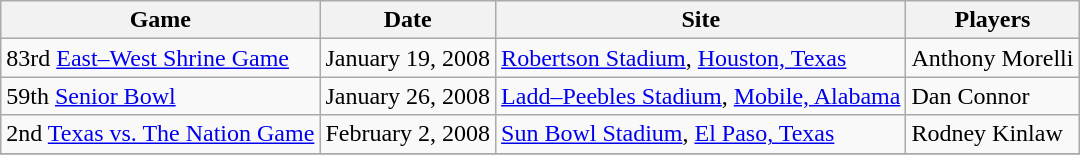<table class="wikitable">
<tr>
<th>Game</th>
<th>Date</th>
<th>Site</th>
<th>Players</th>
</tr>
<tr>
<td>83rd <a href='#'>East–West Shrine Game</a></td>
<td>January 19, 2008</td>
<td><a href='#'>Robertson Stadium</a>, <a href='#'>Houston, Texas</a></td>
<td>Anthony Morelli</td>
</tr>
<tr>
<td>59th <a href='#'>Senior Bowl</a></td>
<td>January 26, 2008</td>
<td><a href='#'>Ladd–Peebles Stadium</a>, <a href='#'>Mobile, Alabama</a></td>
<td>Dan Connor</td>
</tr>
<tr>
<td>2nd <a href='#'>Texas vs. The Nation Game</a></td>
<td>February 2, 2008</td>
<td><a href='#'>Sun Bowl Stadium</a>, <a href='#'>El Paso, Texas</a></td>
<td>Rodney Kinlaw</td>
</tr>
<tr style="background: #e3e3e3;">
</tr>
</table>
